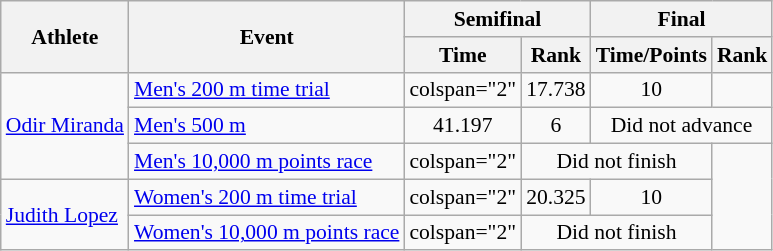<table class="wikitable" border="1" style="font-size:90%">
<tr>
<th rowspan=2>Athlete</th>
<th rowspan=2>Event</th>
<th colspan=2>Semifinal</th>
<th colspan=2>Final</th>
</tr>
<tr>
<th>Time</th>
<th>Rank</th>
<th>Time/Points</th>
<th>Rank</th>
</tr>
<tr align=center>
<td rowspan="3" align=left><a href='#'>Odir Miranda</a></td>
<td align=left><a href='#'>Men's 200 m time trial</a></td>
<td>colspan="2" </td>
<td>17.738</td>
<td>10</td>
</tr>
<tr align=center>
<td align=left><a href='#'>Men's 500 m</a></td>
<td>41.197</td>
<td>6</td>
<td colspan="2">Did not advance</td>
</tr>
<tr align=center>
<td align=left><a href='#'>Men's 10,000 m points race</a></td>
<td>colspan="2" </td>
<td colspan="2">Did not finish</td>
</tr>
<tr align=center>
<td rowspan="2" align=left><a href='#'>Judith Lopez</a></td>
<td align=left><a href='#'>Women's 200 m time trial</a></td>
<td>colspan="2" </td>
<td>20.325</td>
<td>10</td>
</tr>
<tr align=center>
<td align=left><a href='#'>Women's 10,000 m points race</a></td>
<td>colspan="2" </td>
<td colspan="2">Did not finish</td>
</tr>
</table>
